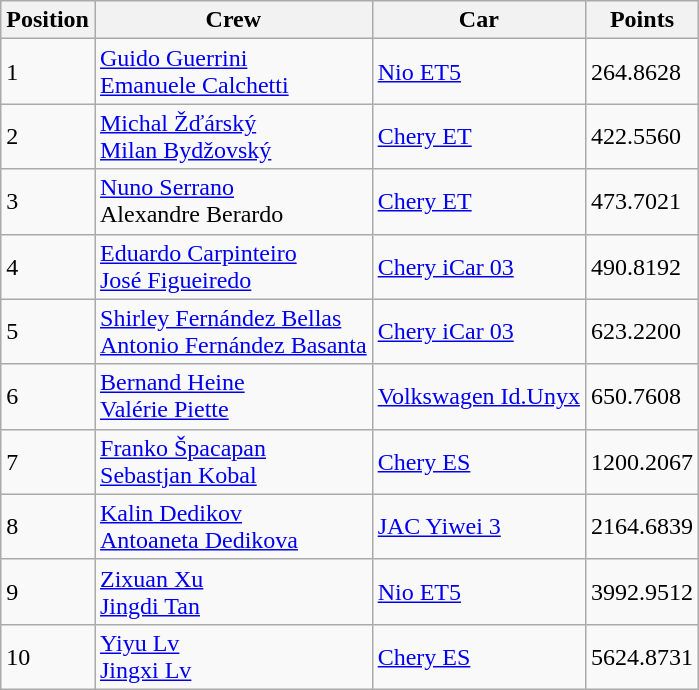<table class="wikitable">
<tr>
<th>Position</th>
<th>Crew</th>
<th>Car</th>
<th>Points</th>
</tr>
<tr>
<td>1</td>
<td> <a href='#'>Guido Guerrini</a><br> <a href='#'>Emanuele Calchetti</a></td>
<td><a href='#'>Nio ET5</a></td>
<td>264.8628</td>
</tr>
<tr>
<td>2</td>
<td> <a href='#'>Michal Žďárský</a><br> <a href='#'>Milan Bydžovský</a></td>
<td><a href='#'>Chery ET</a></td>
<td>422.5560</td>
</tr>
<tr>
<td>3</td>
<td> <a href='#'>Nuno Serrano</a><br> Alexandre Berardo</td>
<td><a href='#'>Chery ET</a></td>
<td>473.7021</td>
</tr>
<tr>
<td>4</td>
<td> <a href='#'>Eduardo Carpinteiro</a><br> <a href='#'>José Figueiredo</a></td>
<td><a href='#'>Chery iCar 03</a></td>
<td>490.8192</td>
</tr>
<tr>
<td>5</td>
<td> <a href='#'>Shirley Fernández Bellas</a><br> <a href='#'>Antonio Fernández Basanta</a></td>
<td><a href='#'>Chery iCar 03</a></td>
<td>623.2200</td>
</tr>
<tr>
<td>6</td>
<td> <a href='#'>Bernand Heine</a><br> <a href='#'>Valérie Piette</a></td>
<td><a href='#'>Volkswagen Id.Unyx</a></td>
<td>650.7608</td>
</tr>
<tr>
<td>7</td>
<td> <a href='#'>Franko Špacapan</a><br> <a href='#'>Sebastjan Kobal</a></td>
<td><a href='#'>Chery ES</a></td>
<td>1200.2067</td>
</tr>
<tr>
<td>8</td>
<td> <a href='#'>Kalin Dedikov</a><br> <a href='#'>Antoaneta Dedikova</a></td>
<td><a href='#'>JAC Yiwei 3</a></td>
<td>2164.6839</td>
</tr>
<tr>
<td>9</td>
<td> <a href='#'>Zixuan Xu</a><br> <a href='#'>Jingdi Tan</a></td>
<td><a href='#'>Nio ET5</a></td>
<td>3992.9512</td>
</tr>
<tr>
<td>10</td>
<td> <a href='#'>Yiyu Lv</a><br> <a href='#'>Jingxi Lv</a></td>
<td><a href='#'>Chery ES</a></td>
<td>5624.8731</td>
</tr>
</table>
